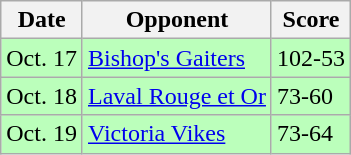<table class="wikitable">
<tr>
<th>Date</th>
<th>Opponent</th>
<th>Score</th>
</tr>
<tr bgcolor="#bbffbb">
<td>Oct. 17</td>
<td><a href='#'>Bishop's Gaiters</a></td>
<td>102-53</td>
</tr>
<tr bgcolor="#bbffbb">
<td>Oct. 18</td>
<td><a href='#'>Laval Rouge et Or</a></td>
<td>73-60</td>
</tr>
<tr bgcolor="#bbffbb">
<td>Oct. 19</td>
<td><a href='#'>Victoria Vikes</a></td>
<td>73-64</td>
</tr>
</table>
